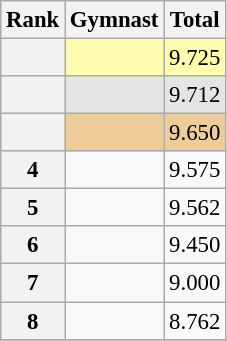<table class="wikitable sortable" style="text-align:center; font-size:95%">
<tr>
<th scope=col>Rank</th>
<th scope=col>Gymnast</th>
<th scope=col>Total</th>
</tr>
<tr bgcolor=fffcaf>
<th scope=row style="text-align:center"></th>
<td align=left></td>
<td>9.725</td>
</tr>
<tr bgcolor=e5e5e5>
<th scope=row style="text-align:center"></th>
<td align=left></td>
<td>9.712</td>
</tr>
<tr bgcolor=eecc99>
<th scope=row style="text-align:center"></th>
<td align=left></td>
<td>9.650</td>
</tr>
<tr>
<th scope=row style="text-align:center">4</th>
<td align=left></td>
<td>9.575</td>
</tr>
<tr>
<th scope=row style="text-align:center">5</th>
<td align=left></td>
<td>9.562</td>
</tr>
<tr>
<th scope=row style="text-align:center">6</th>
<td align=left></td>
<td>9.450</td>
</tr>
<tr>
<th scope=row style="text-align:center">7</th>
<td align=left></td>
<td>9.000</td>
</tr>
<tr>
<th scope=row style="text-align:center">8</th>
<td align=left></td>
<td>8.762</td>
</tr>
<tr>
</tr>
</table>
